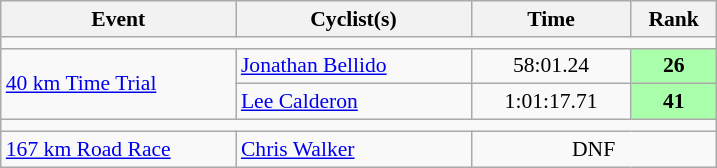<table class=wikitable style="font-size:90%">
<tr>
<th width=150>Event</th>
<th width=150>Cyclist(s)</th>
<th width=100>Time</th>
<th width=50>Rank</th>
</tr>
<tr>
<td colspan=4 height=1></td>
</tr>
<tr>
<td rowspan=2><a href='#'>40 km Time Trial</a></td>
<td><a href='#'>Jonathan Bellido</a></td>
<td style="text-align:center;">58:01.24</td>
<td style="text-align:center" bgcolor="aaffaa"><strong>26</strong></td>
</tr>
<tr>
<td><a href='#'>Lee Calderon</a></td>
<td style="text-align:center;">1:01:17.71</td>
<td style="text-align:center" bgcolor="aaffaa"><strong>41</strong></td>
</tr>
<tr>
<td colspan=4 height=1></td>
</tr>
<tr>
<td><a href='#'>167 km Road Race</a></td>
<td><a href='#'>Chris Walker</a></td>
<td colspan=2 style="text-align:center;">DNF</td>
</tr>
</table>
